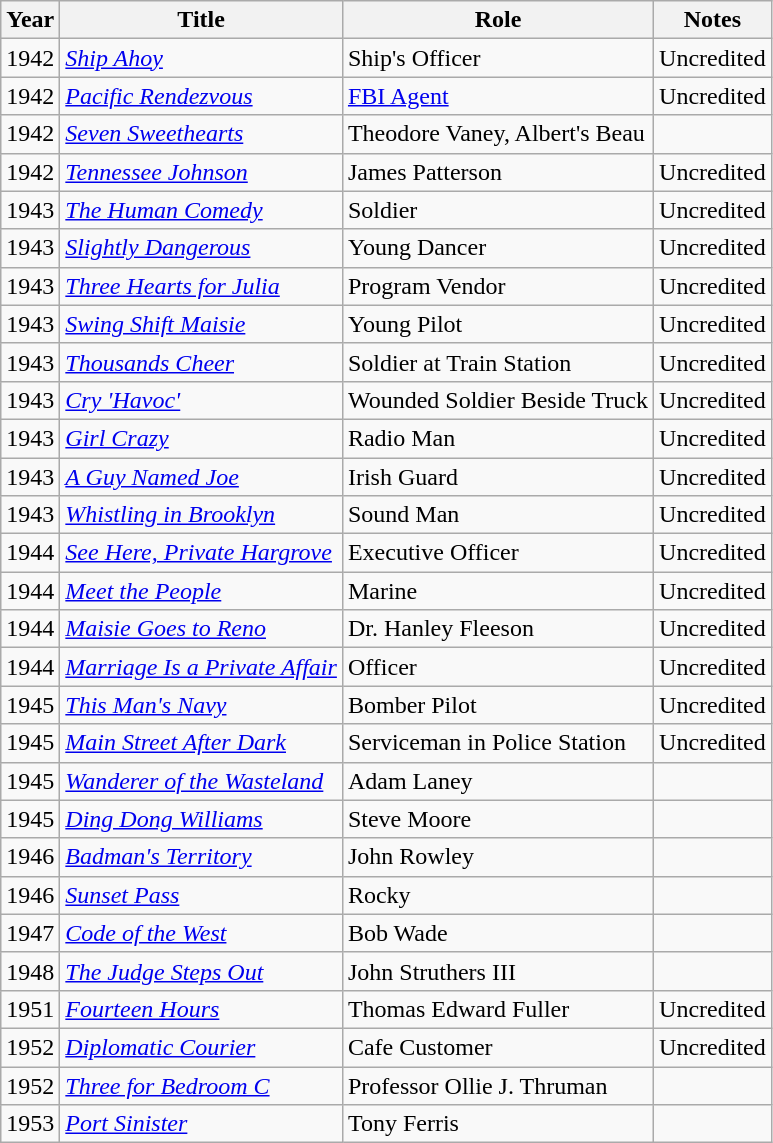<table class="wikitable">
<tr>
<th>Year</th>
<th>Title</th>
<th>Role</th>
<th>Notes</th>
</tr>
<tr>
<td>1942</td>
<td><em><a href='#'>Ship Ahoy</a></em></td>
<td>Ship's Officer</td>
<td>Uncredited</td>
</tr>
<tr>
<td>1942</td>
<td><em><a href='#'>Pacific Rendezvous</a></em></td>
<td><a href='#'>FBI Agent</a></td>
<td>Uncredited</td>
</tr>
<tr>
<td>1942</td>
<td><em><a href='#'>Seven Sweethearts</a></em></td>
<td>Theodore Vaney, Albert's Beau</td>
<td></td>
</tr>
<tr>
<td>1942</td>
<td><em><a href='#'>Tennessee Johnson</a></em></td>
<td>James Patterson</td>
<td>Uncredited</td>
</tr>
<tr>
<td>1943</td>
<td><em><a href='#'>The Human Comedy</a></em></td>
<td>Soldier</td>
<td>Uncredited</td>
</tr>
<tr>
<td>1943</td>
<td><em><a href='#'>Slightly Dangerous</a></em></td>
<td>Young Dancer</td>
<td>Uncredited</td>
</tr>
<tr>
<td>1943</td>
<td><em><a href='#'>Three Hearts for Julia</a></em></td>
<td>Program Vendor</td>
<td>Uncredited</td>
</tr>
<tr>
<td>1943</td>
<td><em><a href='#'>Swing Shift Maisie</a></em></td>
<td>Young Pilot</td>
<td>Uncredited</td>
</tr>
<tr>
<td>1943</td>
<td><em><a href='#'>Thousands Cheer</a></em></td>
<td>Soldier at Train Station</td>
<td>Uncredited</td>
</tr>
<tr>
<td>1943</td>
<td><em><a href='#'>Cry 'Havoc'</a></em></td>
<td>Wounded Soldier Beside Truck</td>
<td>Uncredited</td>
</tr>
<tr>
<td>1943</td>
<td><em><a href='#'>Girl Crazy</a></em></td>
<td>Radio Man</td>
<td>Uncredited</td>
</tr>
<tr>
<td>1943</td>
<td><em><a href='#'>A Guy Named Joe</a></em></td>
<td>Irish Guard</td>
<td>Uncredited</td>
</tr>
<tr>
<td>1943</td>
<td><em><a href='#'>Whistling in Brooklyn</a></em></td>
<td>Sound Man</td>
<td>Uncredited</td>
</tr>
<tr>
<td>1944</td>
<td><em><a href='#'>See Here, Private Hargrove</a></em></td>
<td>Executive Officer</td>
<td>Uncredited</td>
</tr>
<tr>
<td>1944</td>
<td><em><a href='#'>Meet the People</a></em></td>
<td>Marine</td>
<td>Uncredited</td>
</tr>
<tr>
<td>1944</td>
<td><em><a href='#'>Maisie Goes to Reno</a></em></td>
<td>Dr. Hanley Fleeson</td>
<td>Uncredited</td>
</tr>
<tr>
<td>1944</td>
<td><em><a href='#'>Marriage Is a Private Affair</a></em></td>
<td>Officer</td>
<td>Uncredited</td>
</tr>
<tr>
<td>1945</td>
<td><em><a href='#'>This Man's Navy</a></em></td>
<td>Bomber Pilot</td>
<td>Uncredited</td>
</tr>
<tr>
<td>1945</td>
<td><em><a href='#'>Main Street After Dark</a></em></td>
<td>Serviceman in Police Station</td>
<td>Uncredited</td>
</tr>
<tr>
<td>1945</td>
<td><em><a href='#'>Wanderer of the Wasteland</a></em></td>
<td>Adam Laney</td>
<td></td>
</tr>
<tr>
<td>1945</td>
<td><em><a href='#'>Ding Dong Williams</a></em></td>
<td>Steve Moore</td>
<td></td>
</tr>
<tr>
<td>1946</td>
<td><em><a href='#'>Badman's Territory</a></em></td>
<td>John Rowley</td>
<td></td>
</tr>
<tr>
<td>1946</td>
<td><em><a href='#'>Sunset Pass</a></em></td>
<td>Rocky</td>
<td></td>
</tr>
<tr>
<td>1947</td>
<td><em><a href='#'>Code of the West</a></em></td>
<td>Bob Wade</td>
<td></td>
</tr>
<tr>
<td>1948</td>
<td><em><a href='#'>The Judge Steps Out</a></em></td>
<td>John Struthers III</td>
<td></td>
</tr>
<tr>
<td>1951</td>
<td><em><a href='#'>Fourteen Hours</a></em></td>
<td>Thomas Edward Fuller</td>
<td>Uncredited</td>
</tr>
<tr>
<td>1952</td>
<td><em><a href='#'>Diplomatic Courier</a></em></td>
<td>Cafe Customer</td>
<td>Uncredited</td>
</tr>
<tr>
<td>1952</td>
<td><em><a href='#'>Three for Bedroom C</a></em></td>
<td>Professor Ollie J. Thruman</td>
<td></td>
</tr>
<tr>
<td>1953</td>
<td><em><a href='#'>Port Sinister</a></em></td>
<td>Tony Ferris</td>
<td></td>
</tr>
</table>
